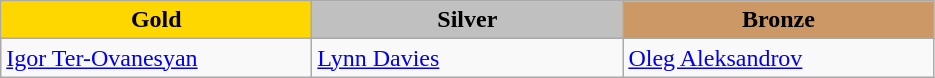<table class="wikitable" style="text-align:left">
<tr align="center">
<td width=200 bgcolor=gold><strong>Gold</strong></td>
<td width=200 bgcolor=silver><strong>Silver</strong></td>
<td width=200 bgcolor=CC9966><strong>Bronze</strong></td>
</tr>
<tr>
<td><a href='#'>Igor Ter-Ovanesyan</a><br><em></em></td>
<td><a href='#'>Lynn Davies</a><br><em></em></td>
<td><a href='#'>Oleg Aleksandrov</a><br><em></em></td>
</tr>
</table>
